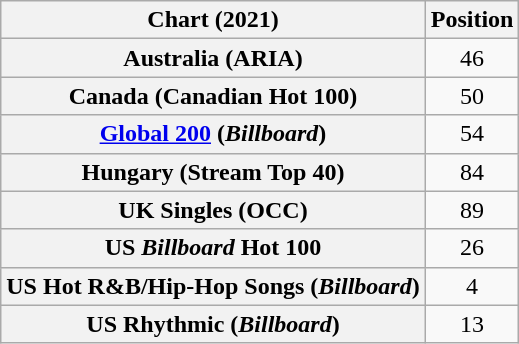<table class="wikitable sortable plainrowheaders" style="text-align:center">
<tr>
<th>Chart (2021)</th>
<th>Position</th>
</tr>
<tr>
<th scope="row">Australia (ARIA)</th>
<td>46</td>
</tr>
<tr>
<th scope="row">Canada (Canadian Hot 100)</th>
<td>50</td>
</tr>
<tr>
<th scope="row"><a href='#'>Global 200</a> (<em>Billboard</em>)</th>
<td>54</td>
</tr>
<tr>
<th scope="row">Hungary (Stream Top 40)</th>
<td>84</td>
</tr>
<tr>
<th scope="row">UK Singles (OCC)</th>
<td>89</td>
</tr>
<tr>
<th scope="row">US <em>Billboard</em> Hot 100</th>
<td>26</td>
</tr>
<tr>
<th scope="row">US Hot R&B/Hip-Hop Songs (<em>Billboard</em>)</th>
<td>4</td>
</tr>
<tr>
<th scope="row">US Rhythmic (<em>Billboard</em>)</th>
<td>13</td>
</tr>
</table>
